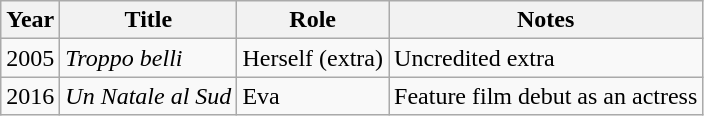<table class="wikitable">
<tr>
<th>Year</th>
<th>Title</th>
<th>Role</th>
<th>Notes</th>
</tr>
<tr>
<td>2005</td>
<td><em>Troppo belli</em></td>
<td>Herself (extra)</td>
<td>Uncredited extra</td>
</tr>
<tr>
<td>2016</td>
<td><em>Un Natale al Sud</em></td>
<td>Eva</td>
<td>Feature film debut as an actress</td>
</tr>
</table>
